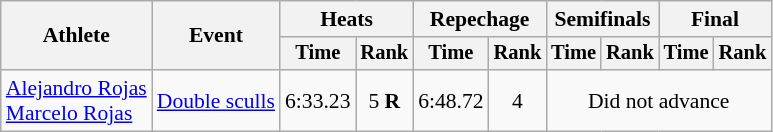<table class="wikitable" style="font-size:90%">
<tr>
<th rowspan="2">Athlete</th>
<th rowspan="2">Event</th>
<th colspan="2">Heats</th>
<th colspan="2">Repechage</th>
<th colspan="2">Semifinals</th>
<th colspan="2">Final</th>
</tr>
<tr style="font-size:95%">
<th>Time</th>
<th>Rank</th>
<th>Time</th>
<th>Rank</th>
<th>Time</th>
<th>Rank</th>
<th>Time</th>
<th>Rank</th>
</tr>
<tr align=center>
<td align=left><a href='#'>Alejandro Rojas</a><br><a href='#'>Marcelo Rojas</a></td>
<td align=left><a href='#'>Double sculls</a></td>
<td>6:33.23</td>
<td>5 <strong>R</strong></td>
<td>6:48.72</td>
<td>4</td>
<td colspan=4>Did not advance</td>
</tr>
</table>
